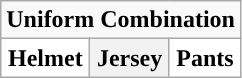<table class="wikitable">
<tr>
<td align="center" Colspan="3"><strong>Uniform Combination</strong></td>
</tr>
<tr align="center">
<th style="background:#FFFFFF;">Helmet</th>
<th>Jersey</th>
<th style="background:#FFFFFF;">Pants</th>
</tr>
</table>
